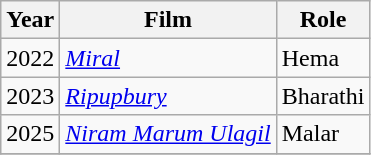<table class="wikitable">
<tr>
<th>Year</th>
<th>Film</th>
<th>Role</th>
</tr>
<tr>
<td>2022</td>
<td><em><a href='#'>Miral</a></em></td>
<td>Hema</td>
</tr>
<tr>
<td>2023</td>
<td><em><a href='#'>Ripupbury</a></em></td>
<td>Bharathi</td>
</tr>
<tr>
<td>2025</td>
<td><em><a href='#'>Niram Marum Ulagil</a></em></td>
<td>Malar</td>
</tr>
<tr>
</tr>
</table>
